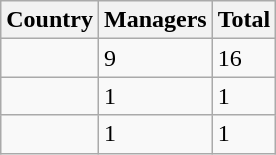<table class="sortable wikitable">
<tr>
<th>Country</th>
<th>Managers</th>
<th>Total</th>
</tr>
<tr>
<td></td>
<td>9</td>
<td>16</td>
</tr>
<tr>
<td></td>
<td>1</td>
<td>1</td>
</tr>
<tr>
<td></td>
<td>1</td>
<td>1</td>
</tr>
</table>
